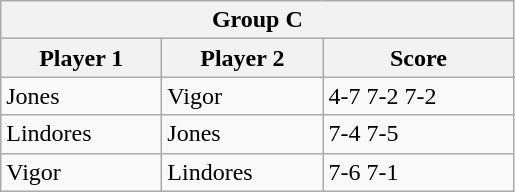<table class="wikitable">
<tr>
<th colspan="3">Group C</th>
</tr>
<tr>
<th width=100>Player 1</th>
<th width=100>Player 2</th>
<th width=120>Score</th>
</tr>
<tr>
<td>Jones</td>
<td>Vigor</td>
<td>4-7 7-2 7-2</td>
</tr>
<tr>
<td>Lindores</td>
<td>Jones</td>
<td>7-4 7-5</td>
</tr>
<tr>
<td>Vigor</td>
<td>Lindores</td>
<td>7-6 7-1</td>
</tr>
</table>
